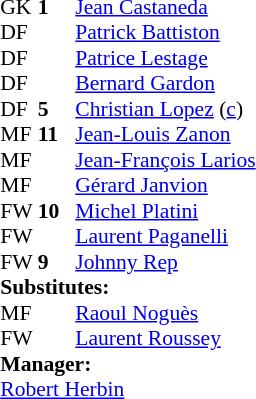<table style="font-size: 90%" cellspacing="0" cellpadding="0" align=center>
<tr>
<td colspan=4></td>
</tr>
<tr>
<th width=25></th>
<th width=25></th>
</tr>
<tr>
<td>GK</td>
<td><strong>1</strong></td>
<td> <a href='#'>Jean Castaneda</a></td>
</tr>
<tr>
<td>DF</td>
<td><strong> </strong></td>
<td> <a href='#'>Patrick Battiston</a></td>
</tr>
<tr>
<td>DF</td>
<td><strong> </strong></td>
<td> <a href='#'>Patrice Lestage</a></td>
</tr>
<tr>
<td>DF</td>
<td><strong> </strong></td>
<td> <a href='#'>Bernard Gardon</a></td>
<td></td>
<td></td>
</tr>
<tr>
<td>DF</td>
<td><strong>5</strong></td>
<td> <a href='#'>Christian Lopez</a> (<a href='#'>c</a>)</td>
</tr>
<tr>
<td>MF</td>
<td><strong>11</strong></td>
<td> <a href='#'>Jean-Louis Zanon</a></td>
</tr>
<tr>
<td>MF</td>
<td><strong> </strong></td>
<td> <a href='#'>Jean-François Larios</a></td>
</tr>
<tr>
<td>MF</td>
<td><strong> </strong></td>
<td> <a href='#'>Gérard Janvion</a></td>
</tr>
<tr>
<td>FW</td>
<td><strong>10</strong></td>
<td> <a href='#'>Michel Platini</a></td>
</tr>
<tr>
<td>FW</td>
<td><strong> </strong></td>
<td> <a href='#'>Laurent Paganelli</a></td>
<td></td>
<td></td>
</tr>
<tr>
<td>FW</td>
<td><strong>9</strong></td>
<td> <a href='#'>Johnny Rep</a></td>
</tr>
<tr>
<td colspan=3><strong>Substitutes:</strong></td>
</tr>
<tr>
<td>MF</td>
<td><strong> </strong></td>
<td> <a href='#'>Raoul Noguès</a></td>
<td></td>
<td></td>
</tr>
<tr>
<td>FW</td>
<td><strong> </strong></td>
<td> <a href='#'>Laurent Roussey</a></td>
<td></td>
<td></td>
</tr>
<tr>
<td colspan=3><strong>Manager:</strong></td>
</tr>
<tr>
<td colspan=4> <a href='#'>Robert Herbin</a></td>
</tr>
</table>
